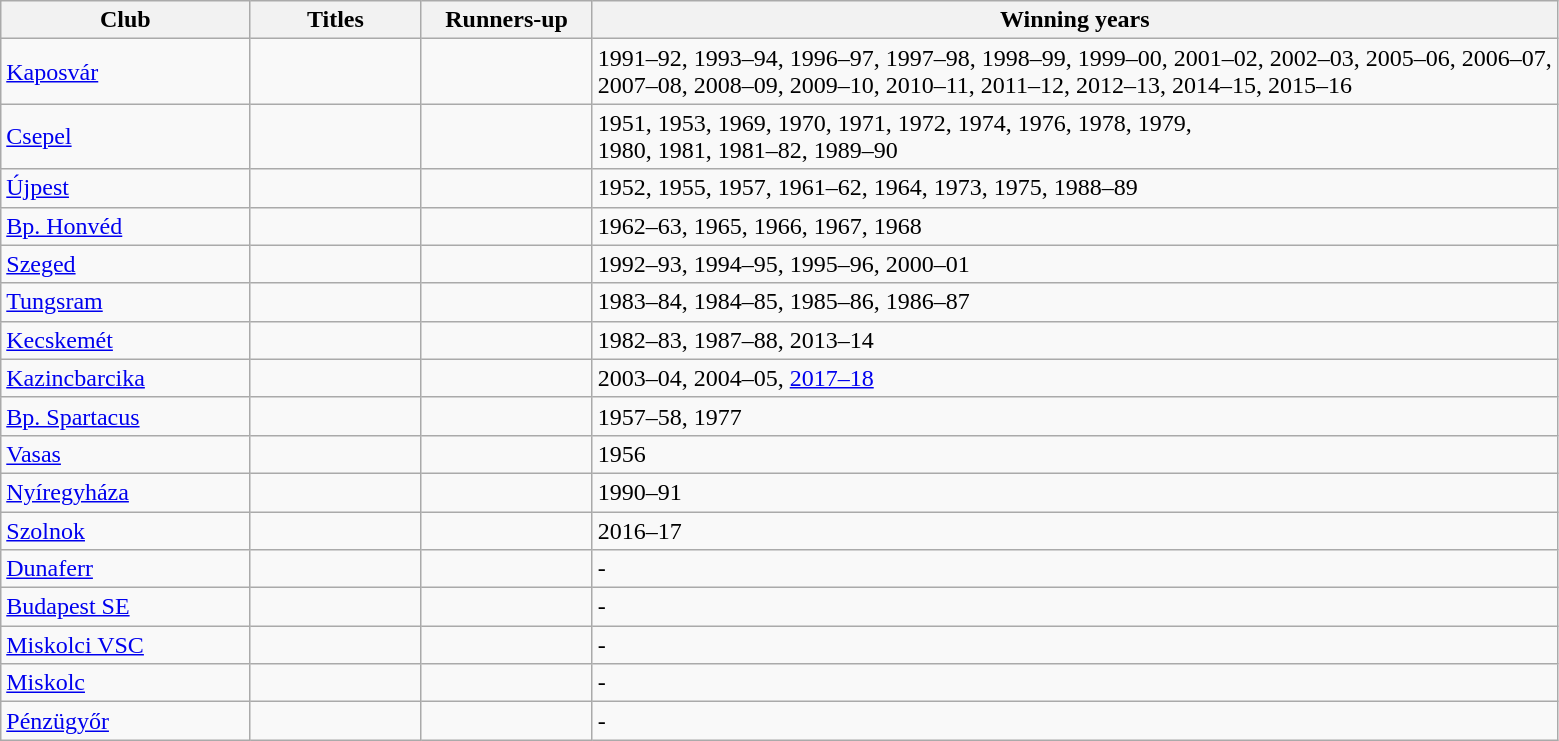<table class="wikitable sortable">
<tr>
<th style="width:16%;">Club</th>
<th style="width:11%;">Titles</th>
<th style="width:11%;">Runners-up</th>
<th>Winning years</th>
</tr>
<tr>
<td><a href='#'>Kaposvár</a></td>
<td></td>
<td></td>
<td>1991–92, 1993–94, 1996–97, 1997–98, 1998–99, 1999–00, 2001–02, 2002–03, 2005–06, 2006–07,<br>2007–08, 2008–09, 2009–10, 2010–11, 2011–12, 2012–13, 2014–15, 2015–16</td>
</tr>
<tr>
<td><a href='#'>Csepel</a></td>
<td></td>
<td></td>
<td>1951, 1953, 1969, 1970, 1971, 1972, 1974, 1976, 1978, 1979,<br>1980, 1981, 1981–82, 1989–90</td>
</tr>
<tr>
<td><a href='#'>Újpest</a></td>
<td></td>
<td></td>
<td>1952, 1955, 1957, 1961–62, 1964, 1973, 1975, 1988–89</td>
</tr>
<tr>
<td><a href='#'>Bp. Honvéd</a></td>
<td></td>
<td></td>
<td>1962–63, 1965, 1966, 1967, 1968</td>
</tr>
<tr>
<td><a href='#'>Szeged</a></td>
<td></td>
<td></td>
<td>1992–93, 1994–95, 1995–96, 2000–01</td>
</tr>
<tr>
<td><a href='#'>Tungsram</a></td>
<td></td>
<td></td>
<td>1983–84, 1984–85, 1985–86, 1986–87</td>
</tr>
<tr>
<td><a href='#'>Kecskemét</a></td>
<td></td>
<td></td>
<td>1982–83, 1987–88, 2013–14</td>
</tr>
<tr>
<td><a href='#'>Kazincbarcika</a></td>
<td></td>
<td></td>
<td>2003–04, 2004–05, <a href='#'>2017–18</a></td>
</tr>
<tr>
<td><a href='#'>Bp. Spartacus</a></td>
<td></td>
<td></td>
<td>1957–58, 1977</td>
</tr>
<tr>
<td><a href='#'>Vasas</a></td>
<td></td>
<td></td>
<td>1956</td>
</tr>
<tr>
<td><a href='#'>Nyíregyháza</a></td>
<td></td>
<td></td>
<td>1990–91</td>
</tr>
<tr>
<td><a href='#'>Szolnok</a></td>
<td></td>
<td></td>
<td>2016–17</td>
</tr>
<tr>
<td><a href='#'>Dunaferr</a></td>
<td></td>
<td></td>
<td>-</td>
</tr>
<tr>
<td><a href='#'>Budapest SE</a></td>
<td></td>
<td></td>
<td>-</td>
</tr>
<tr>
<td><a href='#'>Miskolci VSC</a></td>
<td></td>
<td></td>
<td>-</td>
</tr>
<tr>
<td><a href='#'>Miskolc</a></td>
<td></td>
<td></td>
<td>-</td>
</tr>
<tr>
<td><a href='#'>Pénzügyőr</a></td>
<td></td>
<td></td>
<td>-</td>
</tr>
</table>
